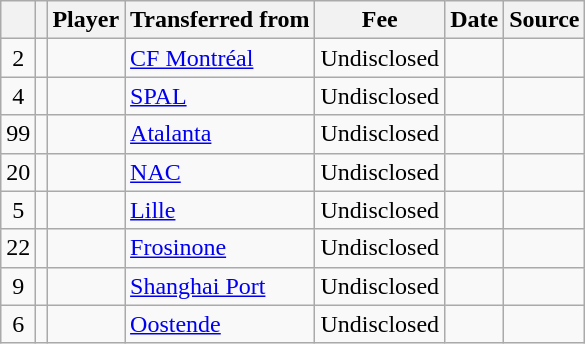<table class="wikitable plainrowheaders sortable">
<tr>
<th></th>
<th></th>
<th scope=col>Player</th>
<th>Transferred from</th>
<th !scope=col; style="width: 65px;">Fee</th>
<th scope=col>Date</th>
<th scope=col>Source</th>
</tr>
<tr>
<td align=center>2</td>
<td align=center></td>
<td></td>
<td> <a href='#'>CF Montréal</a></td>
<td>Undisclosed</td>
<td></td>
<td></td>
</tr>
<tr>
<td align=center>4</td>
<td align=center></td>
<td></td>
<td> <a href='#'>SPAL</a></td>
<td>Undisclosed</td>
<td></td>
<td></td>
</tr>
<tr>
<td align=center>99</td>
<td align=center></td>
<td></td>
<td> <a href='#'>Atalanta</a></td>
<td>Undisclosed</td>
<td></td>
<td></td>
</tr>
<tr>
<td align=center>20</td>
<td align=center></td>
<td></td>
<td> <a href='#'>NAC</a></td>
<td>Undisclosed</td>
<td></td>
<td></td>
</tr>
<tr>
<td align=center>5</td>
<td align=center></td>
<td></td>
<td> <a href='#'>Lille</a></td>
<td>Undisclosed</td>
<td></td>
<td></td>
</tr>
<tr>
<td align=center>22</td>
<td align=center></td>
<td></td>
<td> <a href='#'>Frosinone</a></td>
<td>Undisclosed</td>
<td></td>
<td></td>
</tr>
<tr>
<td align=center>9</td>
<td align=center></td>
<td></td>
<td> <a href='#'>Shanghai Port</a></td>
<td>Undisclosed</td>
<td></td>
<td></td>
</tr>
<tr>
<td align=center>6</td>
<td align=center></td>
<td></td>
<td> <a href='#'>Oostende</a></td>
<td>Undisclosed</td>
<td></td>
<td></td>
</tr>
</table>
